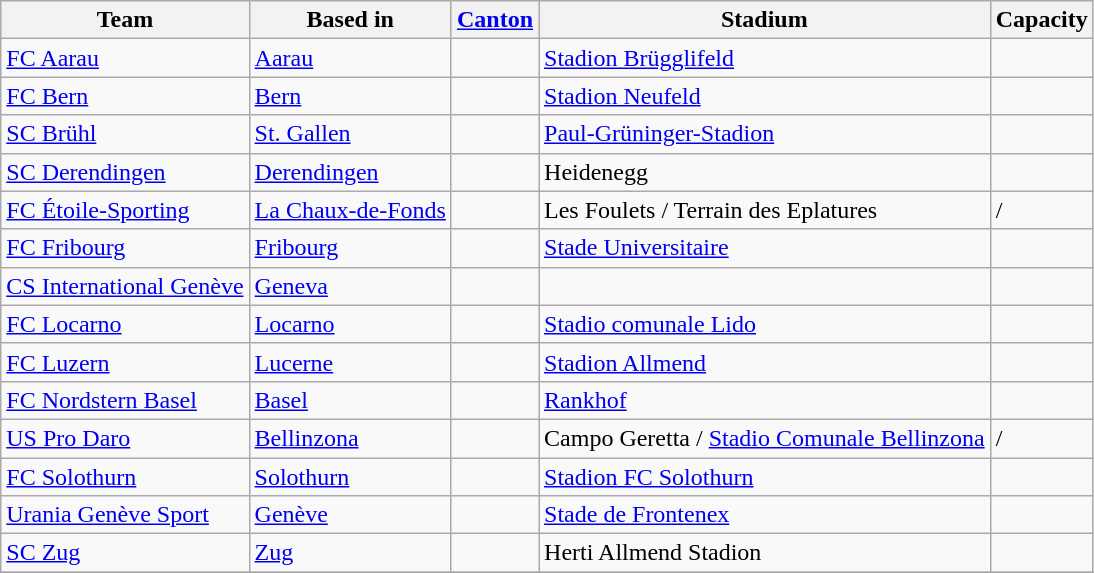<table class="wikitable sortable" style="text-align: left;">
<tr>
<th>Team</th>
<th>Based in</th>
<th><a href='#'>Canton</a></th>
<th>Stadium</th>
<th>Capacity</th>
</tr>
<tr>
<td><a href='#'>FC Aarau</a></td>
<td><a href='#'>Aarau</a></td>
<td></td>
<td><a href='#'>Stadion Brügglifeld</a></td>
<td></td>
</tr>
<tr>
<td><a href='#'>FC Bern</a></td>
<td><a href='#'>Bern</a></td>
<td></td>
<td><a href='#'>Stadion Neufeld</a></td>
<td></td>
</tr>
<tr>
<td><a href='#'>SC Brühl</a></td>
<td><a href='#'>St. Gallen</a></td>
<td></td>
<td><a href='#'>Paul-Grüninger-Stadion</a></td>
<td></td>
</tr>
<tr>
<td><a href='#'>SC Derendingen</a></td>
<td><a href='#'>Derendingen</a></td>
<td></td>
<td>Heidenegg</td>
<td></td>
</tr>
<tr>
<td><a href='#'>FC Étoile-Sporting</a></td>
<td><a href='#'>La Chaux-de-Fonds</a></td>
<td></td>
<td>Les Foulets / Terrain des Eplatures</td>
<td> / </td>
</tr>
<tr>
<td><a href='#'>FC Fribourg</a></td>
<td><a href='#'>Fribourg</a></td>
<td></td>
<td><a href='#'>Stade Universitaire</a></td>
<td></td>
</tr>
<tr>
<td><a href='#'>CS International Genève</a></td>
<td><a href='#'>Geneva</a></td>
<td></td>
<td></td>
<td></td>
</tr>
<tr>
<td><a href='#'>FC Locarno</a></td>
<td><a href='#'>Locarno</a></td>
<td></td>
<td><a href='#'>Stadio comunale Lido</a></td>
<td></td>
</tr>
<tr>
<td><a href='#'>FC Luzern</a></td>
<td><a href='#'>Lucerne</a></td>
<td></td>
<td><a href='#'>Stadion Allmend</a></td>
<td></td>
</tr>
<tr>
<td><a href='#'>FC Nordstern Basel</a></td>
<td><a href='#'>Basel</a></td>
<td></td>
<td><a href='#'>Rankhof</a></td>
<td></td>
</tr>
<tr>
<td><a href='#'>US Pro Daro</a></td>
<td><a href='#'>Bellinzona</a></td>
<td></td>
<td>Campo Geretta / <a href='#'>Stadio Comunale Bellinzona</a></td>
<td> / </td>
</tr>
<tr>
<td><a href='#'>FC Solothurn</a></td>
<td><a href='#'>Solothurn</a></td>
<td></td>
<td><a href='#'>Stadion FC Solothurn</a></td>
<td></td>
</tr>
<tr>
<td><a href='#'>Urania Genève Sport</a></td>
<td><a href='#'>Genève</a></td>
<td></td>
<td><a href='#'>Stade de Frontenex</a></td>
<td></td>
</tr>
<tr>
<td><a href='#'>SC Zug</a></td>
<td><a href='#'>Zug</a></td>
<td></td>
<td>Herti Allmend Stadion</td>
<td></td>
</tr>
<tr>
</tr>
</table>
